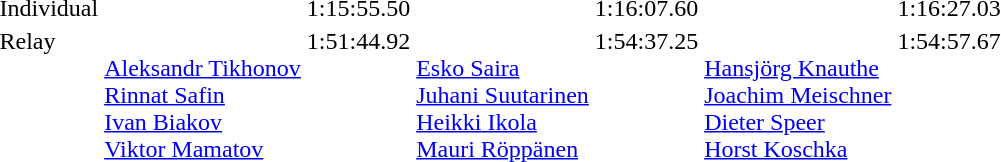<table>
<tr valign="top">
<td>Individual<br></td>
<td></td>
<td>1:15:55.50</td>
<td></td>
<td>1:16:07.60</td>
<td></td>
<td>1:16:27.03</td>
</tr>
<tr valign="top">
<td>Relay<br></td>
<td><br><a href='#'>Aleksandr Tikhonov</a><br><a href='#'>Rinnat Safin</a><br><a href='#'>Ivan Biakov</a><br><a href='#'>Viktor Mamatov</a></td>
<td>1:51:44.92</td>
<td><br><a href='#'>Esko Saira</a><br><a href='#'>Juhani Suutarinen</a><br><a href='#'>Heikki Ikola</a><br><a href='#'>Mauri Röppänen</a></td>
<td>1:54:37.25</td>
<td><br><a href='#'>Hansjörg Knauthe</a><br><a href='#'>Joachim Meischner</a><br><a href='#'>Dieter Speer</a><br><a href='#'>Horst Koschka</a></td>
<td>1:54:57.67</td>
</tr>
</table>
